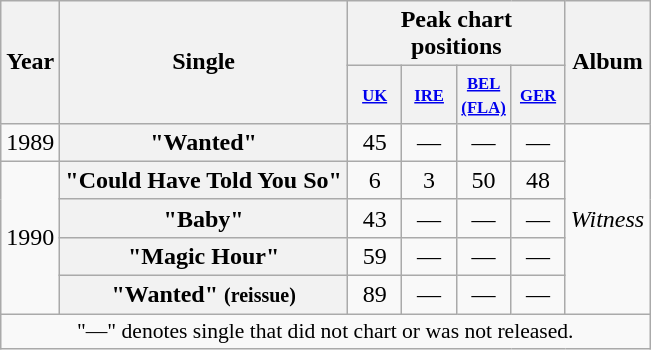<table class="wikitable plainrowheaders" style="text-align:center;">
<tr>
<th rowspan="2">Year</th>
<th rowspan="2">Single</th>
<th colspan="4">Peak chart positions</th>
<th rowspan="2">Album</th>
</tr>
<tr style="font-size:smaller">
<th width="30"><small><a href='#'>UK</a></small><br></th>
<th width="30"><small><a href='#'>IRE</a></small><br></th>
<th width="30"><small><a href='#'>BEL<br>(FLA)</a></small><br></th>
<th width="30"><small><a href='#'>GER</a></small><br></th>
</tr>
<tr>
<td rowspan="1">1989</td>
<th scope="row">"Wanted"</th>
<td>45</td>
<td>—</td>
<td>—</td>
<td>—</td>
<td align="left" rowspan="5"><em>Witness</em></td>
</tr>
<tr>
<td rowspan="4">1990</td>
<th scope="row">"Could Have Told You So"</th>
<td>6</td>
<td>3</td>
<td>50</td>
<td>48</td>
</tr>
<tr>
<th scope="row">"Baby"</th>
<td>43</td>
<td>—</td>
<td>—</td>
<td>—</td>
</tr>
<tr>
<th scope="row">"Magic Hour"</th>
<td>59</td>
<td>—</td>
<td>—</td>
<td>—</td>
</tr>
<tr>
<th scope="row">"Wanted" <small>(reissue)</small></th>
<td>89</td>
<td>—</td>
<td>—</td>
<td>—</td>
</tr>
<tr>
<td colspan="18" style="font-size:90%">"—" denotes single that did not chart or was not released.</td>
</tr>
</table>
